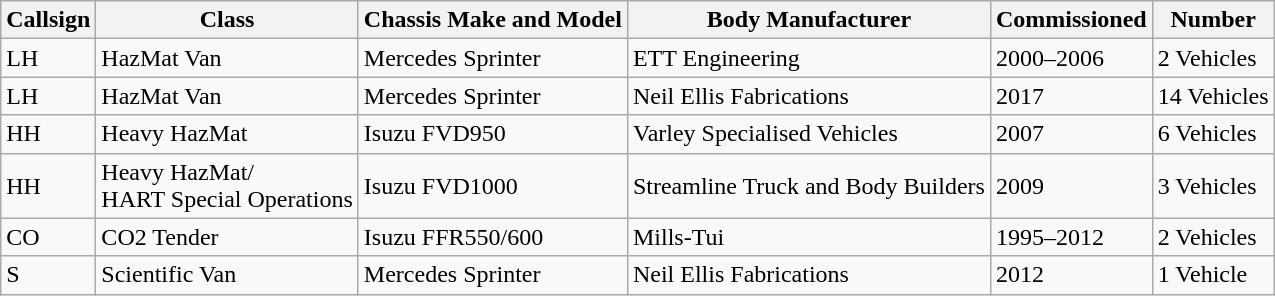<table class="wikitable">
<tr>
<th>Callsign</th>
<th>Class</th>
<th>Chassis Make and Model</th>
<th>Body Manufacturer</th>
<th>Commissioned</th>
<th>Number</th>
</tr>
<tr>
<td>LH</td>
<td>HazMat Van</td>
<td>Mercedes Sprinter</td>
<td>ETT Engineering</td>
<td>2000–2006</td>
<td>2 Vehicles</td>
</tr>
<tr>
<td>LH</td>
<td>HazMat Van</td>
<td>Mercedes Sprinter</td>
<td>Neil Ellis Fabrications</td>
<td>2017</td>
<td>14 Vehicles</td>
</tr>
<tr>
<td>HH</td>
<td>Heavy HazMat</td>
<td>Isuzu FVD950</td>
<td>Varley Specialised Vehicles</td>
<td>2007</td>
<td>6 Vehicles</td>
</tr>
<tr>
<td>HH</td>
<td>Heavy HazMat/<br>HART Special Operations</td>
<td>Isuzu FVD1000</td>
<td>Streamline Truck and Body Builders</td>
<td>2009</td>
<td>3 Vehicles</td>
</tr>
<tr>
<td>CO</td>
<td>CO2 Tender</td>
<td>Isuzu FFR550/600</td>
<td>Mills-Tui</td>
<td>1995–2012</td>
<td>2 Vehicles</td>
</tr>
<tr>
<td>S</td>
<td>Scientific Van</td>
<td>Mercedes Sprinter</td>
<td>Neil Ellis Fabrications</td>
<td>2012</td>
<td>1 Vehicle</td>
</tr>
</table>
